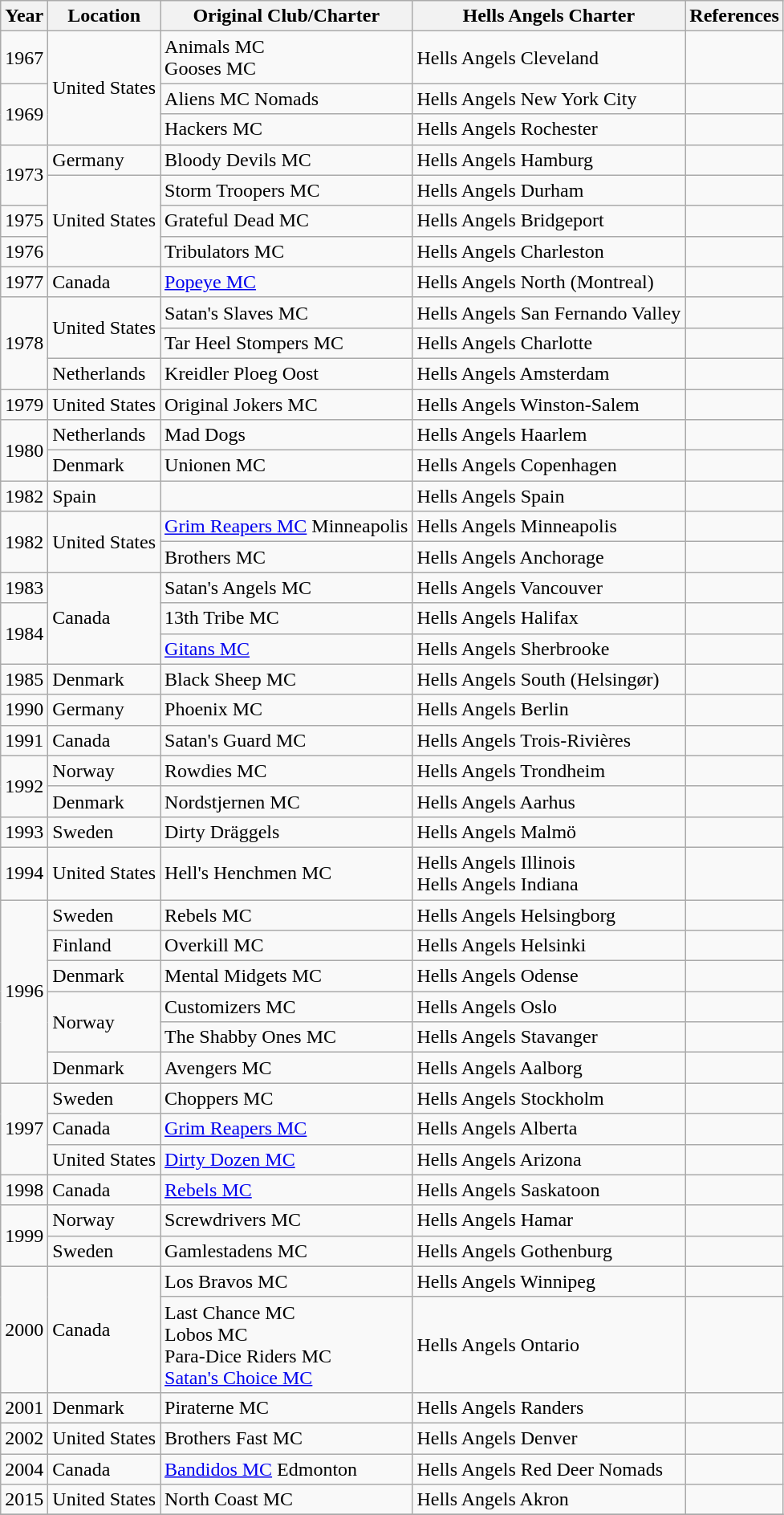<table class="wikitable">
<tr>
<th>Year</th>
<th>Location</th>
<th>Original Club/Charter</th>
<th>Hells Angels Charter</th>
<th>References</th>
</tr>
<tr>
<td>1967</td>
<td rowspan=3>United States</td>
<td>Animals MC <br> Gooses MC</td>
<td>Hells Angels Cleveland</td>
<td></td>
</tr>
<tr>
<td rowspan=2>1969</td>
<td>Aliens MC Nomads</td>
<td>Hells Angels New York City</td>
<td></td>
</tr>
<tr>
<td>Hackers MC</td>
<td>Hells Angels Rochester</td>
<td></td>
</tr>
<tr>
<td rowspan=2>1973</td>
<td>Germany</td>
<td>Bloody Devils MC</td>
<td>Hells Angels Hamburg</td>
<td></td>
</tr>
<tr>
<td rowspan=3>United States</td>
<td>Storm Troopers MC</td>
<td>Hells Angels Durham</td>
<td></td>
</tr>
<tr>
<td>1975</td>
<td>Grateful Dead MC</td>
<td>Hells Angels Bridgeport</td>
<td></td>
</tr>
<tr>
<td>1976</td>
<td>Tribulators MC</td>
<td>Hells Angels Charleston</td>
<td></td>
</tr>
<tr>
<td>1977</td>
<td>Canada</td>
<td><a href='#'>Popeye MC</a></td>
<td>Hells Angels North (Montreal)</td>
<td></td>
</tr>
<tr>
<td rowspan=3>1978</td>
<td rowspan=2>United States</td>
<td>Satan's Slaves MC</td>
<td>Hells Angels San Fernando Valley</td>
<td></td>
</tr>
<tr>
<td>Tar Heel Stompers MC</td>
<td>Hells Angels Charlotte</td>
<td></td>
</tr>
<tr>
<td>Netherlands</td>
<td>Kreidler Ploeg Oost</td>
<td>Hells Angels Amsterdam</td>
<td></td>
</tr>
<tr>
<td>1979</td>
<td>United States</td>
<td>Original Jokers MC</td>
<td>Hells Angels Winston-Salem</td>
<td></td>
</tr>
<tr>
<td rowspan=2>1980</td>
<td>Netherlands</td>
<td>Mad Dogs</td>
<td>Hells Angels Haarlem</td>
<td></td>
</tr>
<tr>
<td>Denmark</td>
<td>Unionen MC</td>
<td>Hells Angels Copenhagen</td>
<td></td>
</tr>
<tr>
<td>1982</td>
<td>Spain</td>
<td></td>
<td>Hells Angels Spain</td>
<td></td>
</tr>
<tr>
<td rowspan=2>1982</td>
<td rowspan=2>United States</td>
<td><a href='#'>Grim Reapers MC</a> Minneapolis</td>
<td>Hells Angels Minneapolis</td>
<td></td>
</tr>
<tr>
<td>Brothers MC</td>
<td>Hells Angels Anchorage</td>
<td></td>
</tr>
<tr>
<td>1983</td>
<td rowspan=3>Canada</td>
<td>Satan's Angels MC</td>
<td>Hells Angels Vancouver</td>
<td></td>
</tr>
<tr>
<td rowspan=2>1984</td>
<td>13th Tribe MC</td>
<td>Hells Angels Halifax</td>
<td></td>
</tr>
<tr>
<td><a href='#'>Gitans MC</a></td>
<td>Hells Angels Sherbrooke</td>
<td></td>
</tr>
<tr>
<td>1985</td>
<td>Denmark</td>
<td>Black Sheep MC</td>
<td>Hells Angels South (Helsingør)</td>
<td></td>
</tr>
<tr>
<td>1990</td>
<td>Germany</td>
<td>Phoenix MC</td>
<td>Hells Angels Berlin</td>
<td></td>
</tr>
<tr>
<td>1991</td>
<td>Canada</td>
<td>Satan's Guard MC</td>
<td>Hells Angels Trois-Rivières</td>
<td></td>
</tr>
<tr>
<td rowspan=2>1992</td>
<td>Norway</td>
<td>Rowdies MC</td>
<td>Hells Angels Trondheim</td>
<td></td>
</tr>
<tr>
<td>Denmark</td>
<td>Nordstjernen MC</td>
<td>Hells Angels Aarhus</td>
<td></td>
</tr>
<tr>
<td>1993</td>
<td>Sweden</td>
<td>Dirty Dräggels</td>
<td>Hells Angels Malmö</td>
<td></td>
</tr>
<tr>
<td>1994</td>
<td>United States</td>
<td>Hell's Henchmen MC</td>
<td>Hells Angels Illinois <br> Hells Angels Indiana</td>
<td></td>
</tr>
<tr>
<td rowspan=6>1996</td>
<td>Sweden</td>
<td>Rebels MC</td>
<td>Hells Angels Helsingborg</td>
<td></td>
</tr>
<tr>
<td>Finland</td>
<td>Overkill MC</td>
<td>Hells Angels Helsinki</td>
<td></td>
</tr>
<tr>
<td>Denmark</td>
<td>Mental Midgets MC</td>
<td>Hells Angels Odense</td>
<td></td>
</tr>
<tr>
<td rowspan=2>Norway</td>
<td>Customizers MC</td>
<td>Hells Angels Oslo</td>
<td></td>
</tr>
<tr>
<td>The Shabby Ones MC</td>
<td>Hells Angels Stavanger</td>
<td></td>
</tr>
<tr>
<td>Denmark</td>
<td>Avengers MC</td>
<td>Hells Angels Aalborg</td>
<td></td>
</tr>
<tr>
<td rowspan=3>1997</td>
<td>Sweden</td>
<td>Choppers MC</td>
<td>Hells Angels Stockholm</td>
<td></td>
</tr>
<tr>
<td>Canada</td>
<td><a href='#'>Grim Reapers MC</a></td>
<td>Hells Angels Alberta</td>
<td></td>
</tr>
<tr>
<td>United States</td>
<td><a href='#'>Dirty Dozen MC</a></td>
<td>Hells Angels Arizona</td>
<td></td>
</tr>
<tr>
<td>1998</td>
<td>Canada</td>
<td><a href='#'>Rebels MC</a></td>
<td>Hells Angels Saskatoon</td>
<td></td>
</tr>
<tr>
<td rowspan=2>1999</td>
<td>Norway</td>
<td>Screwdrivers MC</td>
<td>Hells Angels Hamar</td>
<td></td>
</tr>
<tr>
<td>Sweden</td>
<td>Gamlestadens MC</td>
<td>Hells Angels Gothenburg</td>
<td></td>
</tr>
<tr>
<td rowspan=2>2000</td>
<td rowspan=2>Canada</td>
<td>Los Bravos MC</td>
<td>Hells Angels Winnipeg</td>
<td></td>
</tr>
<tr>
<td>Last Chance MC <br> Lobos MC <br> Para-Dice Riders MC <br> <a href='#'>Satan's Choice MC</a></td>
<td>Hells Angels Ontario</td>
<td></td>
</tr>
<tr>
<td>2001</td>
<td>Denmark</td>
<td>Piraterne MC</td>
<td>Hells Angels Randers</td>
<td></td>
</tr>
<tr>
<td>2002</td>
<td>United States</td>
<td>Brothers Fast MC</td>
<td>Hells Angels Denver</td>
<td></td>
</tr>
<tr>
<td>2004</td>
<td>Canada</td>
<td><a href='#'>Bandidos MC</a> Edmonton</td>
<td>Hells Angels Red Deer Nomads</td>
<td></td>
</tr>
<tr>
<td>2015</td>
<td>United States</td>
<td>North Coast MC</td>
<td>Hells Angels Akron</td>
<td></td>
</tr>
<tr>
</tr>
</table>
